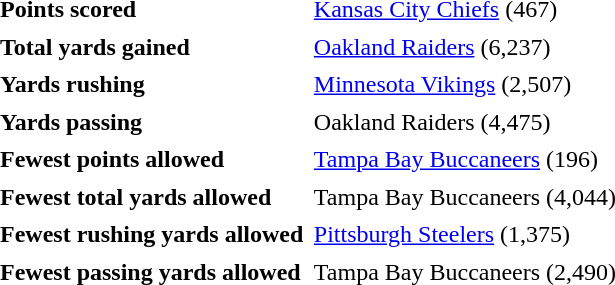<table cellpadding="3" cellspacing="1">
<tr>
<td><strong>Points scored</strong></td>
<td><a href='#'>Kansas City Chiefs</a> (467)</td>
</tr>
<tr>
<td><strong>Total yards gained</strong></td>
<td><a href='#'>Oakland Raiders</a> (6,237)</td>
</tr>
<tr>
<td><strong>Yards rushing</strong></td>
<td><a href='#'>Minnesota Vikings</a> (2,507)</td>
</tr>
<tr>
<td><strong>Yards passing</strong></td>
<td>Oakland Raiders (4,475)</td>
</tr>
<tr>
<td><strong>Fewest points allowed</strong></td>
<td><a href='#'>Tampa Bay Buccaneers</a> (196)</td>
</tr>
<tr>
<td><strong>Fewest total yards allowed</strong></td>
<td>Tampa Bay Buccaneers (4,044)</td>
</tr>
<tr>
<td><strong>Fewest rushing yards allowed</strong></td>
<td><a href='#'>Pittsburgh Steelers</a> (1,375)</td>
</tr>
<tr>
<td><strong>Fewest passing yards allowed</strong></td>
<td>Tampa Bay Buccaneers (2,490)</td>
</tr>
</table>
